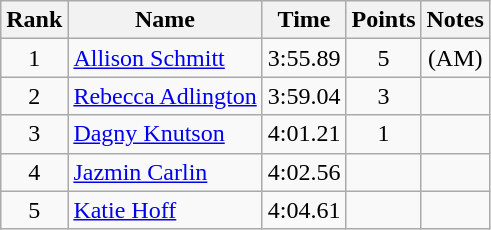<table class="wikitable" style="text-align:center">
<tr>
<th>Rank</th>
<th>Name</th>
<th>Time</th>
<th>Points</th>
<th>Notes</th>
</tr>
<tr>
<td>1</td>
<td align="left"> <a href='#'>Allison Schmitt</a></td>
<td>3:55.89</td>
<td>5</td>
<td>(AM)</td>
</tr>
<tr>
<td>2</td>
<td align="left"> <a href='#'>Rebecca Adlington</a></td>
<td>3:59.04</td>
<td>3</td>
<td></td>
</tr>
<tr>
<td>3</td>
<td align="left"> <a href='#'>Dagny Knutson</a></td>
<td>4:01.21</td>
<td>1</td>
<td></td>
</tr>
<tr>
<td>4</td>
<td align="left"> <a href='#'>Jazmin Carlin</a></td>
<td>4:02.56</td>
<td></td>
<td></td>
</tr>
<tr>
<td>5</td>
<td align="left"> <a href='#'>Katie Hoff</a></td>
<td>4:04.61</td>
<td></td>
<td></td>
</tr>
</table>
